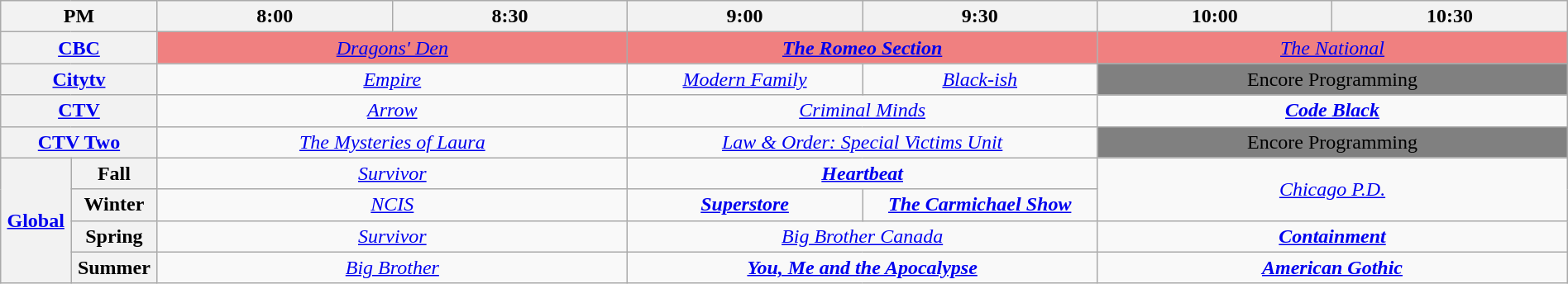<table class="wikitable" style="width:100%;margin-right:0;text-align:center">
<tr>
<th colspan="2" style="width:10%;">PM</th>
<th style="width:15%;">8:00</th>
<th style="width:15%;">8:30</th>
<th style="width:15%;">9:00</th>
<th style="width:15%;">9:30</th>
<th style="width:15%;">10:00</th>
<th style="width:15%;">10:30</th>
</tr>
<tr>
<th colspan="2"><a href='#'>CBC</a></th>
<td colspan="2" style="background:#f08080;"><em><a href='#'>Dragons' Den</a></em></td>
<td colspan="2" style="background:#f08080;"><strong><em><a href='#'>The Romeo Section</a></em></strong></td>
<td colspan="2" style="background:#f08080;"><em><a href='#'>The National</a></em></td>
</tr>
<tr>
<th colspan="2"><a href='#'>Citytv</a></th>
<td colspan="2"><em><a href='#'>Empire</a></em></td>
<td><em><a href='#'>Modern Family</a></em></td>
<td><em><a href='#'>Black-ish</a></em></td>
<td colspan="2" style="background:gray;">Encore Programming</td>
</tr>
<tr>
<th colspan="2"><a href='#'>CTV</a></th>
<td colspan="2"><em><a href='#'>Arrow</a></em></td>
<td colspan="2"><em><a href='#'>Criminal Minds</a></em></td>
<td colspan="2"><strong><em><a href='#'>Code Black</a></em></strong></td>
</tr>
<tr>
<th colspan="2"><a href='#'>CTV Two</a></th>
<td colspan="2"><em><a href='#'>The Mysteries of Laura</a></em></td>
<td colspan="2"><em><a href='#'>Law & Order: Special Victims Unit</a></em></td>
<td colspan="2" style="background:gray;">Encore Programming</td>
</tr>
<tr>
<th rowspan="4" colspan="1"><a href='#'>Global</a></th>
<th>Fall</th>
<td colspan="2"><em><a href='#'>Survivor</a></em></td>
<td colspan="2"><strong><em><a href='#'>Heartbeat</a></em></strong></td>
<td rowspan="2" colspan="2"><em><a href='#'>Chicago P.D.</a></em></td>
</tr>
<tr>
<th>Winter</th>
<td colspan="2"><em><a href='#'>NCIS</a></em></td>
<td><strong><em><a href='#'>Superstore</a></em></strong></td>
<td><strong><em><a href='#'>The Carmichael Show</a></em></strong></td>
</tr>
<tr>
<th>Spring</th>
<td colspan="2"><em><a href='#'>Survivor</a></em></td>
<td colspan="2"><em><a href='#'>Big Brother Canada</a></em></td>
<td colspan="2"><strong><em><a href='#'>Containment</a></em></strong></td>
</tr>
<tr>
<th>Summer</th>
<td colspan="2"><em><a href='#'>Big Brother</a></em></td>
<td colspan="2"><strong><em><a href='#'>You, Me and the Apocalypse</a></em></strong></td>
<td colspan="2"><strong><em><a href='#'>American Gothic</a></em></strong></td>
</tr>
</table>
